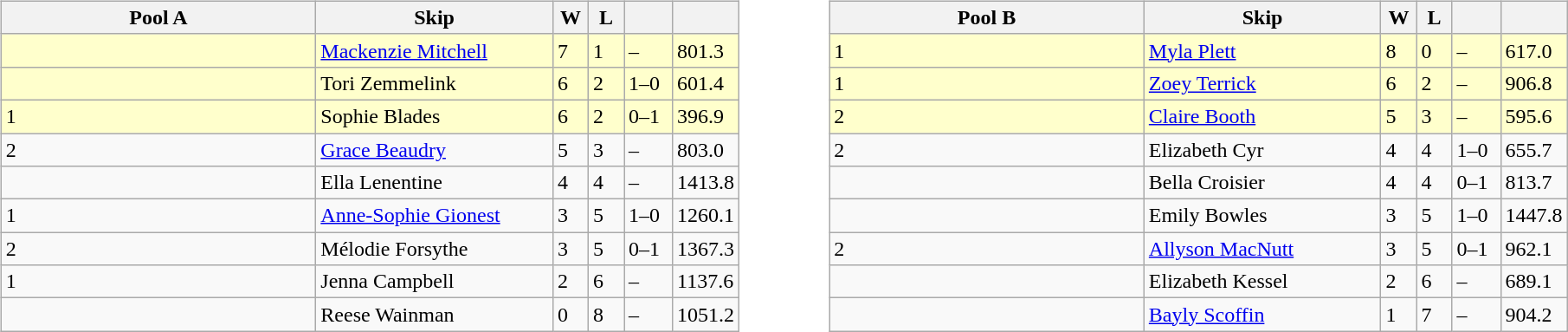<table>
<tr>
<td valign=top width=10%><br><table class=wikitable>
<tr>
<th width=235>Pool A</th>
<th width=175>Skip</th>
<th width=20>W</th>
<th width=20>L</th>
<th width=30></th>
<th width=20></th>
</tr>
<tr bgcolor=#ffffcc>
<td></td>
<td><a href='#'>Mackenzie Mitchell</a></td>
<td>7</td>
<td>1</td>
<td>–</td>
<td>801.3</td>
</tr>
<tr bgcolor=#ffffcc>
<td></td>
<td>Tori Zemmelink</td>
<td>6</td>
<td>2</td>
<td>1–0</td>
<td>601.4</td>
</tr>
<tr bgcolor=#ffffcc>
<td> 1</td>
<td>Sophie Blades</td>
<td>6</td>
<td>2</td>
<td>0–1</td>
<td>396.9</td>
</tr>
<tr>
<td> 2</td>
<td><a href='#'>Grace Beaudry</a></td>
<td>5</td>
<td>3</td>
<td>–</td>
<td>803.0</td>
</tr>
<tr>
<td></td>
<td>Ella Lenentine</td>
<td>4</td>
<td>4</td>
<td>–</td>
<td>1413.8</td>
</tr>
<tr>
<td> 1</td>
<td><a href='#'>Anne-Sophie Gionest</a></td>
<td>3</td>
<td>5</td>
<td>1–0</td>
<td>1260.1</td>
</tr>
<tr>
<td> 2</td>
<td>Mélodie Forsythe</td>
<td>3</td>
<td>5</td>
<td>0–1</td>
<td>1367.3</td>
</tr>
<tr>
<td> 1</td>
<td>Jenna Campbell</td>
<td>2</td>
<td>6</td>
<td>–</td>
<td>1137.6</td>
</tr>
<tr>
<td></td>
<td>Reese Wainman</td>
<td>0</td>
<td>8</td>
<td>–</td>
<td>1051.2</td>
</tr>
</table>
</td>
<td valign=top width=10%><br><table class=wikitable>
<tr>
<th width=235>Pool B</th>
<th width=175>Skip</th>
<th width=20>W</th>
<th width=20>L</th>
<th width=30></th>
<th width=20></th>
</tr>
<tr bgcolor=#ffffcc>
<td> 1</td>
<td><a href='#'>Myla Plett</a></td>
<td>8</td>
<td>0</td>
<td>–</td>
<td>617.0</td>
</tr>
<tr bgcolor=#ffffcc>
<td> 1</td>
<td><a href='#'>Zoey Terrick</a></td>
<td>6</td>
<td>2</td>
<td>–</td>
<td>906.8</td>
</tr>
<tr bgcolor=#ffffcc>
<td> 2</td>
<td><a href='#'>Claire Booth</a></td>
<td>5</td>
<td>3</td>
<td>–</td>
<td>595.6</td>
</tr>
<tr>
<td> 2</td>
<td>Elizabeth Cyr</td>
<td>4</td>
<td>4</td>
<td>1–0</td>
<td>655.7</td>
</tr>
<tr>
<td></td>
<td>Bella Croisier</td>
<td>4</td>
<td>4</td>
<td>0–1</td>
<td>813.7</td>
</tr>
<tr>
<td></td>
<td>Emily Bowles</td>
<td>3</td>
<td>5</td>
<td>1–0</td>
<td>1447.8</td>
</tr>
<tr>
<td> 2</td>
<td><a href='#'>Allyson MacNutt</a></td>
<td>3</td>
<td>5</td>
<td>0–1</td>
<td>962.1</td>
</tr>
<tr>
<td></td>
<td>Elizabeth Kessel</td>
<td>2</td>
<td>6</td>
<td>–</td>
<td>689.1</td>
</tr>
<tr>
<td></td>
<td><a href='#'>Bayly Scoffin</a></td>
<td>1</td>
<td>7</td>
<td>–</td>
<td>904.2</td>
</tr>
</table>
</td>
</tr>
</table>
